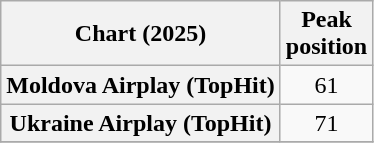<table class="wikitable sortable plainrowheaders" style="text-align:center">
<tr>
<th scope="col">Chart (2025)</th>
<th scope="col">Peak<br>position</th>
</tr>
<tr>
<th scope="row">Moldova Airplay (TopHit)</th>
<td>61</td>
</tr>
<tr>
<th scope="row">Ukraine Airplay (TopHit)</th>
<td>71</td>
</tr>
<tr>
</tr>
</table>
